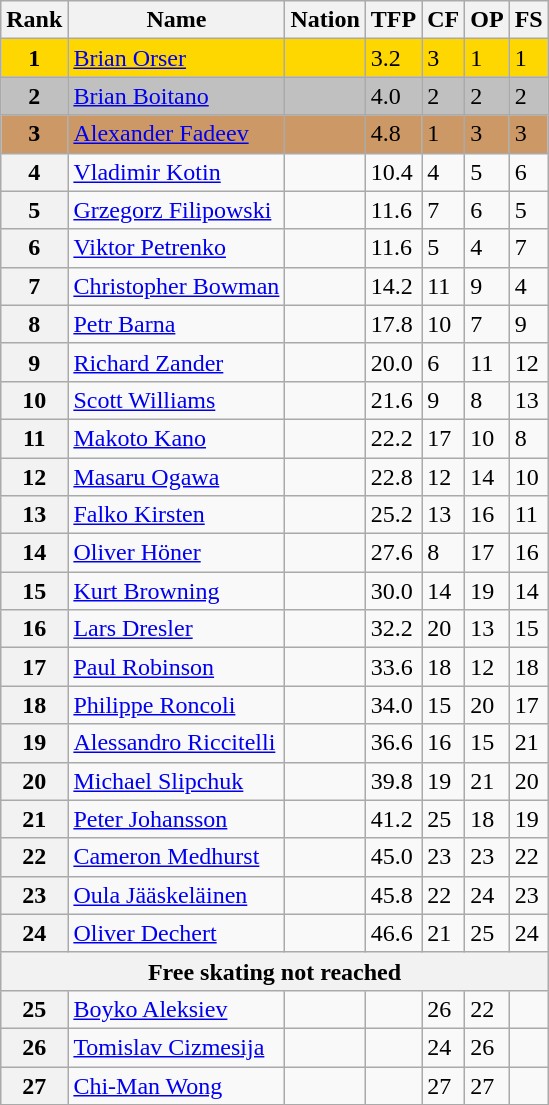<table class="wikitable">
<tr>
<th>Rank</th>
<th>Name</th>
<th>Nation</th>
<th>TFP</th>
<th>CF</th>
<th>OP</th>
<th>FS</th>
</tr>
<tr bgcolor=gold>
<td align=center><strong>1</strong></td>
<td><a href='#'>Brian Orser</a></td>
<td></td>
<td>3.2</td>
<td>3</td>
<td>1</td>
<td>1</td>
</tr>
<tr bgcolor=silver>
<td align=center><strong>2</strong></td>
<td><a href='#'>Brian Boitano</a></td>
<td></td>
<td>4.0</td>
<td>2</td>
<td>2</td>
<td>2</td>
</tr>
<tr bgcolor=cc9966>
<td align=center><strong>3</strong></td>
<td><a href='#'>Alexander Fadeev</a></td>
<td></td>
<td>4.8</td>
<td>1</td>
<td>3</td>
<td>3</td>
</tr>
<tr>
<th>4</th>
<td><a href='#'>Vladimir Kotin</a></td>
<td></td>
<td>10.4</td>
<td>4</td>
<td>5</td>
<td>6</td>
</tr>
<tr>
<th>5</th>
<td><a href='#'>Grzegorz Filipowski</a></td>
<td></td>
<td>11.6</td>
<td>7</td>
<td>6</td>
<td>5</td>
</tr>
<tr>
<th>6</th>
<td><a href='#'>Viktor Petrenko</a></td>
<td></td>
<td>11.6</td>
<td>5</td>
<td>4</td>
<td>7</td>
</tr>
<tr>
<th>7</th>
<td><a href='#'>Christopher Bowman</a></td>
<td></td>
<td>14.2</td>
<td>11</td>
<td>9</td>
<td>4</td>
</tr>
<tr>
<th>8</th>
<td><a href='#'>Petr Barna</a></td>
<td></td>
<td>17.8</td>
<td>10</td>
<td>7</td>
<td>9</td>
</tr>
<tr>
<th>9</th>
<td><a href='#'>Richard Zander</a></td>
<td></td>
<td>20.0</td>
<td>6</td>
<td>11</td>
<td>12</td>
</tr>
<tr>
<th>10</th>
<td><a href='#'>Scott Williams</a></td>
<td></td>
<td>21.6</td>
<td>9</td>
<td>8</td>
<td>13</td>
</tr>
<tr>
<th>11</th>
<td><a href='#'>Makoto Kano</a></td>
<td></td>
<td>22.2</td>
<td>17</td>
<td>10</td>
<td>8</td>
</tr>
<tr>
<th>12</th>
<td><a href='#'>Masaru Ogawa</a></td>
<td></td>
<td>22.8</td>
<td>12</td>
<td>14</td>
<td>10</td>
</tr>
<tr>
<th>13</th>
<td><a href='#'>Falko Kirsten</a></td>
<td></td>
<td>25.2</td>
<td>13</td>
<td>16</td>
<td>11</td>
</tr>
<tr>
<th>14</th>
<td><a href='#'>Oliver Höner</a></td>
<td></td>
<td>27.6</td>
<td>8</td>
<td>17</td>
<td>16</td>
</tr>
<tr>
<th>15</th>
<td><a href='#'>Kurt Browning</a></td>
<td></td>
<td>30.0</td>
<td>14</td>
<td>19</td>
<td>14</td>
</tr>
<tr>
<th>16</th>
<td><a href='#'>Lars Dresler</a></td>
<td></td>
<td>32.2</td>
<td>20</td>
<td>13</td>
<td>15</td>
</tr>
<tr>
<th>17</th>
<td><a href='#'>Paul Robinson</a></td>
<td></td>
<td>33.6</td>
<td>18</td>
<td>12</td>
<td>18</td>
</tr>
<tr>
<th>18</th>
<td><a href='#'>Philippe Roncoli</a></td>
<td></td>
<td>34.0</td>
<td>15</td>
<td>20</td>
<td>17</td>
</tr>
<tr>
<th>19</th>
<td><a href='#'>Alessandro Riccitelli</a></td>
<td></td>
<td>36.6</td>
<td>16</td>
<td>15</td>
<td>21</td>
</tr>
<tr>
<th>20</th>
<td><a href='#'>Michael Slipchuk</a></td>
<td></td>
<td>39.8</td>
<td>19</td>
<td>21</td>
<td>20</td>
</tr>
<tr>
<th>21</th>
<td><a href='#'>Peter Johansson</a></td>
<td></td>
<td>41.2</td>
<td>25</td>
<td>18</td>
<td>19</td>
</tr>
<tr>
<th>22</th>
<td><a href='#'>Cameron Medhurst</a></td>
<td></td>
<td>45.0</td>
<td>23</td>
<td>23</td>
<td>22</td>
</tr>
<tr>
<th>23</th>
<td><a href='#'>Oula Jääskeläinen</a></td>
<td></td>
<td>45.8</td>
<td>22</td>
<td>24</td>
<td>23</td>
</tr>
<tr>
<th>24</th>
<td><a href='#'>Oliver Dechert</a></td>
<td></td>
<td>46.6</td>
<td>21</td>
<td>25</td>
<td>24</td>
</tr>
<tr>
<th colspan=7>Free skating not reached</th>
</tr>
<tr>
<th>25</th>
<td><a href='#'>Boyko Aleksiev</a></td>
<td></td>
<td></td>
<td>26</td>
<td>22</td>
<td></td>
</tr>
<tr>
<th>26</th>
<td><a href='#'>Tomislav Cizmesija</a></td>
<td></td>
<td></td>
<td>24</td>
<td>26</td>
<td></td>
</tr>
<tr>
<th>27</th>
<td><a href='#'>Chi-Man Wong</a></td>
<td></td>
<td></td>
<td>27</td>
<td>27</td>
<td></td>
</tr>
</table>
